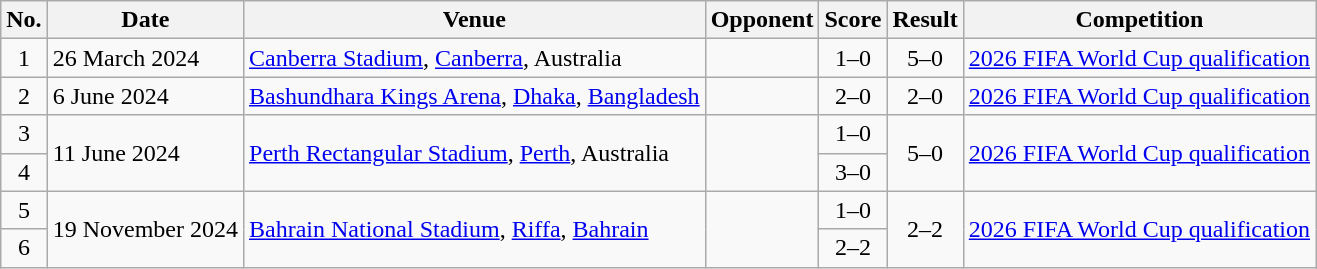<table class="wikitable sortable">
<tr>
<th scope="col">No.</th>
<th scope="col">Date</th>
<th scope="col">Venue</th>
<th scope="col">Opponent</th>
<th scope="col">Score</th>
<th scope="col">Result</th>
<th scope="col">Competition</th>
</tr>
<tr>
<td align="center">1</td>
<td>26 March 2024</td>
<td><a href='#'>Canberra Stadium</a>, <a href='#'>Canberra</a>, Australia</td>
<td></td>
<td align="center">1–0</td>
<td align="center">5–0</td>
<td><a href='#'>2026 FIFA World Cup qualification</a></td>
</tr>
<tr>
<td align="center">2</td>
<td>6 June 2024</td>
<td><a href='#'>Bashundhara Kings Arena</a>, <a href='#'>Dhaka</a>, <a href='#'>Bangladesh</a></td>
<td></td>
<td align="center">2–0</td>
<td align="center">2–0</td>
<td><a href='#'>2026 FIFA World Cup qualification</a></td>
</tr>
<tr>
<td align="center">3</td>
<td rowspan="2">11 June 2024</td>
<td rowspan="2"><a href='#'>Perth Rectangular Stadium</a>, <a href='#'>Perth</a>, Australia</td>
<td rowspan="2"></td>
<td align="center">1–0</td>
<td rowspan="2" align="center">5–0</td>
<td rowspan="2"><a href='#'>2026 FIFA World Cup qualification</a></td>
</tr>
<tr>
<td align="center">4</td>
<td align="center">3–0</td>
</tr>
<tr>
<td align="center">5</td>
<td rowspan="2">19 November 2024</td>
<td rowspan="2"><a href='#'>Bahrain National Stadium</a>, <a href='#'>Riffa</a>, <a href='#'>Bahrain</a></td>
<td rowspan="2"></td>
<td align="center">1–0</td>
<td rowspan="2" align="center">2–2</td>
<td rowspan="2"><a href='#'>2026 FIFA World Cup qualification</a></td>
</tr>
<tr>
<td align="center">6</td>
<td align="center">2–2</td>
</tr>
</table>
